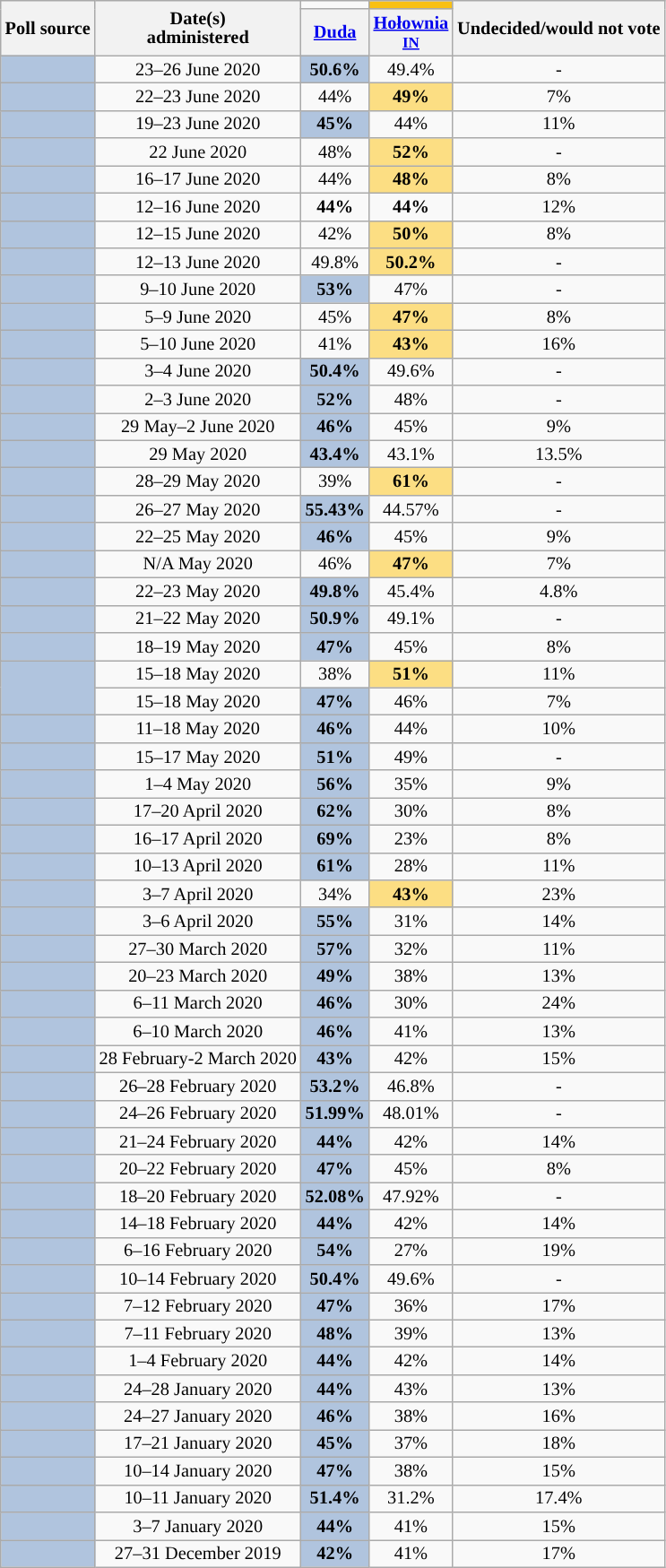<table class="wikitable" style="text-align:center;font-size:85%;line-height:14px;">
<tr>
<th rowspan="2">Poll source</th>
<th rowspan="2">Date(s)<br>administered</th>
<td></td>
<td style="background:#f9c013;"></td>
<th rowspan="2">Undecided/would not vote</th>
</tr>
<tr>
<th><a href='#'>Duda</a><br></th>
<th><a href='#'>Hołownia</a><br><small><a href='#'>IN</a></small></th>
</tr>
<tr>
<td style="background:lightsteelblue;"></td>
<td>23–26 June 2020</td>
<td style="background:lightsteelblue;"><strong>50.6%</strong></td>
<td>49.4%</td>
<td>-</td>
</tr>
<tr>
<td style="background:lightsteelblue;"></td>
<td>22–23 June 2020</td>
<td>44%</td>
<td style="background:#fcde83;"><strong>49%</strong></td>
<td>7%</td>
</tr>
<tr>
<td style="background:lightsteelblue;"></td>
<td>19–23 June 2020</td>
<td style="background:lightsteelblue;"><strong>45%</strong></td>
<td>44%</td>
<td>11%</td>
</tr>
<tr>
<td style="background:lightsteelblue;"></td>
<td>22 June 2020</td>
<td>48%</td>
<td style="background:#fcde83;"><strong>52%</strong></td>
<td>-</td>
</tr>
<tr>
<td style="background:lightsteelblue;"></td>
<td>16–17 June 2020</td>
<td>44%</td>
<td style="background:#fcde83;"><strong>48%</strong></td>
<td>8%</td>
</tr>
<tr>
<td style="background:lightsteelblue;"></td>
<td>12–16 June 2020</td>
<td><strong>44%</strong></td>
<td><strong>44%</strong></td>
<td>12%</td>
</tr>
<tr>
<td style="background:lightsteelblue;"></td>
<td>12–15 June 2020</td>
<td>42%</td>
<td style="background:#fcde83;"><strong>50%</strong></td>
<td>8%</td>
</tr>
<tr>
<td style="background:lightsteelblue;"></td>
<td>12–13 June 2020</td>
<td>49.8%</td>
<td style="background:#fcde83;"><strong>50.2%</strong></td>
<td>-</td>
</tr>
<tr>
<td style="background:lightsteelblue;"></td>
<td>9–10 June 2020</td>
<td style="background:lightsteelblue;"><strong>53%</strong></td>
<td>47%</td>
<td>-</td>
</tr>
<tr>
<td style="background:lightsteelblue;"></td>
<td>5–9 June 2020</td>
<td>45%</td>
<td style="background:#fcde83;"><strong>47%</strong></td>
<td>8%</td>
</tr>
<tr>
<td style="background:lightsteelblue;"></td>
<td>5–10 June 2020</td>
<td>41%</td>
<td style="background:#fcde83;"><strong>43%</strong></td>
<td>16%</td>
</tr>
<tr>
<td style="background:lightsteelblue;"></td>
<td>3–4 June 2020</td>
<td style="background:lightsteelblue;"><strong>50.4%</strong></td>
<td>49.6%</td>
<td>-</td>
</tr>
<tr>
<td style="background:lightsteelblue;"></td>
<td>2–3 June 2020</td>
<td style="background:lightsteelblue;"><strong>52%</strong></td>
<td>48%</td>
<td>-</td>
</tr>
<tr>
<td style="background:lightsteelblue;"></td>
<td>29 May–2 June 2020</td>
<td style="background:lightsteelblue;"><strong>46%</strong></td>
<td>45%</td>
<td>9%</td>
</tr>
<tr>
<td style="background:lightsteelblue;"></td>
<td>29 May 2020</td>
<td style="background:lightsteelblue;"><strong>43.4%</strong></td>
<td>43.1%</td>
<td>13.5%</td>
</tr>
<tr>
<td style="background:lightsteelblue;"></td>
<td>28–29 May 2020</td>
<td>39%</td>
<td style="background:#fcde83;"><strong>61%</strong></td>
<td>-</td>
</tr>
<tr>
<td style="background:lightsteelblue;"></td>
<td>26–27 May 2020</td>
<td style="background:lightsteelblue;"><strong>55.43%</strong></td>
<td>44.57%</td>
<td>-</td>
</tr>
<tr>
<td style="background:lightsteelblue;"></td>
<td>22–25 May 2020</td>
<td style="background:lightsteelblue;"><strong>46%</strong></td>
<td>45%</td>
<td>9%</td>
</tr>
<tr>
<td style="background:lightsteelblue;"></td>
<td>N/A May 2020</td>
<td>46%</td>
<td style="background:#fcde83;"><strong>47%</strong></td>
<td>7%</td>
</tr>
<tr>
<td style="background:lightsteelblue;"></td>
<td>22–23 May 2020</td>
<td style="background:lightsteelblue;"><strong>49.8%</strong></td>
<td>45.4%</td>
<td>4.8%</td>
</tr>
<tr>
<td style="background:lightsteelblue;"></td>
<td>21–22 May 2020</td>
<td style="background:lightsteelblue;"><strong>50.9%</strong></td>
<td>49.1%</td>
<td>-</td>
</tr>
<tr>
<td style="background:lightsteelblue;"></td>
<td>18–19 May 2020</td>
<td style="background:lightsteelblue;"><strong>47%</strong></td>
<td>45%</td>
<td>8%</td>
</tr>
<tr>
<td rowspan=2 style="background:lightsteelblue;"></td>
<td>15–18 May 2020</td>
<td>38%</td>
<td style="background:#fcde83;"><strong>51%</strong></td>
<td>11%</td>
</tr>
<tr>
<td>15–18 May 2020</td>
<td style="background:lightsteelblue;"><strong>47%</strong></td>
<td>46%</td>
<td>7%</td>
</tr>
<tr>
<td style="background:lightsteelblue;"></td>
<td>11–18 May 2020</td>
<td style="background:lightsteelblue;"><strong>46%</strong></td>
<td>44%</td>
<td>10%</td>
</tr>
<tr>
<td style="background:lightsteelblue;"></td>
<td>15–17 May 2020</td>
<td style="background:lightsteelblue;"><strong>51%</strong></td>
<td>49%</td>
<td>-</td>
</tr>
<tr>
<td style="background:lightsteelblue;"></td>
<td>1–4 May 2020</td>
<td style="background:lightsteelblue;"><strong>56%</strong></td>
<td>35%</td>
<td>9%</td>
</tr>
<tr>
<td style="background:lightsteelblue;"></td>
<td>17–20 April 2020</td>
<td style="background:lightsteelblue;"><strong>62%</strong></td>
<td>30%</td>
<td>8%</td>
</tr>
<tr>
<td style="background:lightsteelblue;"></td>
<td>16–17 April 2020</td>
<td style="background:lightsteelblue;"><strong>69%</strong></td>
<td>23%</td>
<td>8%</td>
</tr>
<tr>
<td style="background:lightsteelblue;"></td>
<td>10–13 April 2020</td>
<td style="background:lightsteelblue;"><strong>61%</strong></td>
<td>28%</td>
<td>11%</td>
</tr>
<tr>
<td style="background:lightsteelblue;"></td>
<td>3–7 April 2020</td>
<td>34%</td>
<td style="background:#fcde83;"><strong>43%</strong></td>
<td>23%</td>
</tr>
<tr>
<td style="background:lightsteelblue;"></td>
<td>3–6 April 2020</td>
<td style="background:lightsteelblue;"><strong>55%</strong></td>
<td>31%</td>
<td>14%</td>
</tr>
<tr>
<td style="background:lightsteelblue;"></td>
<td>27–30 March 2020</td>
<td style="background:lightsteelblue;"><strong>57%</strong></td>
<td>32%</td>
<td>11%</td>
</tr>
<tr>
<td style="background:lightsteelblue;"></td>
<td>20–23 March 2020</td>
<td style="background:lightsteelblue;"><strong>49%</strong></td>
<td>38%</td>
<td>13%</td>
</tr>
<tr>
<td style="background:lightsteelblue;"></td>
<td>6–11 March 2020</td>
<td style="background:lightsteelblue;"><strong>46%</strong></td>
<td>30%</td>
<td>24%</td>
</tr>
<tr>
<td style="background:lightsteelblue;"></td>
<td>6–10 March 2020</td>
<td style="background:lightsteelblue;"><strong>46%</strong></td>
<td>41%</td>
<td>13%</td>
</tr>
<tr>
<td style="background:lightsteelblue;"></td>
<td>28 February-2 March 2020</td>
<td style="background:lightsteelblue;"><strong>43%</strong></td>
<td>42%</td>
<td>15%</td>
</tr>
<tr>
<td style="background:lightsteelblue;"></td>
<td>26–28 February 2020</td>
<td style="background:lightsteelblue;"><strong>53.2%</strong></td>
<td>46.8%</td>
<td>-</td>
</tr>
<tr>
<td style="background:lightsteelblue;"></td>
<td>24–26 February 2020</td>
<td style="background:lightsteelblue;"><strong>51.99%</strong></td>
<td>48.01%</td>
<td>-</td>
</tr>
<tr>
<td style="background:lightsteelblue;"></td>
<td>21–24 February 2020</td>
<td style="background:lightsteelblue;"><strong>44%</strong></td>
<td>42%</td>
<td>14%</td>
</tr>
<tr>
<td style="background:lightsteelblue;"></td>
<td>20–22 February 2020</td>
<td style="background:lightsteelblue;"><strong>47%</strong></td>
<td>45%</td>
<td>8%</td>
</tr>
<tr>
<td style="background:lightsteelblue;"></td>
<td>18–20 February 2020</td>
<td style="background:lightsteelblue;"><strong>52.08%</strong></td>
<td>47.92%</td>
<td>-</td>
</tr>
<tr>
<td style="background:lightsteelblue;"></td>
<td>14–18 February 2020</td>
<td style="background:lightsteelblue;"><strong>44%</strong></td>
<td>42%</td>
<td>14%</td>
</tr>
<tr>
<td style="background:lightsteelblue;"></td>
<td>6–16 February 2020</td>
<td style="background:lightsteelblue;"><strong>54%</strong></td>
<td>27%</td>
<td>19%</td>
</tr>
<tr>
<td style="background:lightsteelblue;"></td>
<td>10–14 February 2020</td>
<td style="background:lightsteelblue;"><strong>50.4%</strong></td>
<td>49.6%</td>
<td>-</td>
</tr>
<tr>
<td style="background:lightsteelblue;"></td>
<td>7–12 February 2020</td>
<td style="background:lightsteelblue;"><strong>47%</strong></td>
<td>36%</td>
<td>17%</td>
</tr>
<tr>
<td style="background:lightsteelblue;"></td>
<td>7–11 February 2020</td>
<td style="background:lightsteelblue;"><strong>48%</strong></td>
<td>39%</td>
<td>13%</td>
</tr>
<tr>
<td style="background:lightsteelblue;"></td>
<td>1–4 February 2020</td>
<td style="background:lightsteelblue;"><strong>44%</strong></td>
<td>42%</td>
<td>14%</td>
</tr>
<tr>
<td style="background:lightsteelblue;"></td>
<td>24–28 January 2020</td>
<td style="background:lightsteelblue;"><strong>44%</strong></td>
<td>43%</td>
<td>13%</td>
</tr>
<tr>
<td style="background:lightsteelblue;"></td>
<td>24–27 January 2020</td>
<td style="background:lightsteelblue;"><strong>46%</strong></td>
<td>38%</td>
<td>16%</td>
</tr>
<tr>
<td style="background:lightsteelblue;"></td>
<td>17–21 January 2020</td>
<td style="background:lightsteelblue;"><strong>45%</strong></td>
<td>37%</td>
<td>18%</td>
</tr>
<tr>
<td style="background:lightsteelblue;"></td>
<td>10–14 January 2020</td>
<td style="background:lightsteelblue;"><strong>47%</strong></td>
<td>38%</td>
<td>15%</td>
</tr>
<tr>
<td style="background:lightsteelblue;"></td>
<td>10–11 January 2020</td>
<td style="background:lightsteelblue;"><strong>51.4%</strong></td>
<td>31.2%</td>
<td>17.4%</td>
</tr>
<tr>
<td style="background:lightsteelblue;"></td>
<td>3–7 January 2020</td>
<td style="background:lightsteelblue;"><strong>44%</strong></td>
<td>41%</td>
<td>15%</td>
</tr>
<tr>
<td style="background:lightsteelblue;"></td>
<td>27–31 December 2019</td>
<td style="background:lightsteelblue;"><strong>42%</strong></td>
<td>41%</td>
<td>17%</td>
</tr>
</table>
